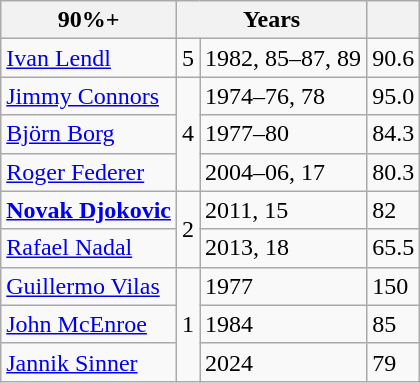<table class="wikitable" style="display:inline-table;">
<tr>
<th>90%+</th>
<th colspan="2">Years</th>
<th></th>
</tr>
<tr>
<td> <a href='#'>Ivan Lendl</a></td>
<td>5</td>
<td>1982, 85–87, 89</td>
<td>90.6</td>
</tr>
<tr>
<td> <a href='#'>Jimmy Connors</a></td>
<td rowspan="3">4</td>
<td>1974–76, 78</td>
<td>95.0</td>
</tr>
<tr>
<td> <a href='#'>Björn Borg</a></td>
<td>1977–80</td>
<td>84.3</td>
</tr>
<tr>
<td> <a href='#'>Roger Federer</a></td>
<td>2004–06, 17</td>
<td>80.3</td>
</tr>
<tr>
<td><strong> <a href='#'>Novak Djokovic</a></strong></td>
<td rowspan="2">2</td>
<td>2011, 15</td>
<td>82</td>
</tr>
<tr>
<td> <a href='#'>Rafael Nadal</a></td>
<td>2013, 18</td>
<td>65.5</td>
</tr>
<tr>
<td> <a href='#'>Guillermo Vilas</a></td>
<td rowspan="3">1</td>
<td>1977</td>
<td>150</td>
</tr>
<tr>
<td> <a href='#'>John McEnroe</a></td>
<td>1984</td>
<td>85</td>
</tr>
<tr>
<td> <a href='#'>Jannik Sinner</a></td>
<td>2024</td>
<td>79</td>
</tr>
</table>
